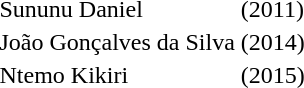<table>
<tr>
<td>Sununu Daniel</td>
<td>(2011)</td>
</tr>
<tr>
<td>João Gonçalves da Silva</td>
<td>(2014)</td>
</tr>
<tr>
<td>Ntemo Kikiri</td>
<td>(2015)</td>
</tr>
</table>
